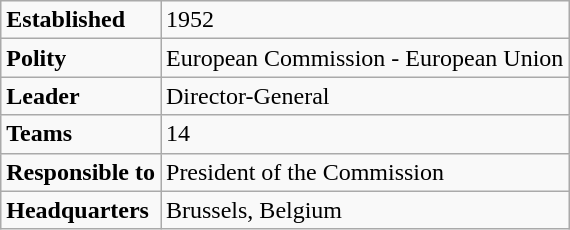<table class="wikitable">
<tr>
<td><strong>Established</strong></td>
<td>1952</td>
</tr>
<tr>
<td><strong>Polity</strong></td>
<td>European Commission - European Union</td>
</tr>
<tr>
<td><strong>Leader</strong></td>
<td>Director-General</td>
</tr>
<tr>
<td><strong>Teams</strong></td>
<td>14</td>
</tr>
<tr>
<td><strong>Responsible to</strong></td>
<td>President of the Commission</td>
</tr>
<tr>
<td><strong>Headquarters</strong></td>
<td>Brussels, Belgium</td>
</tr>
</table>
